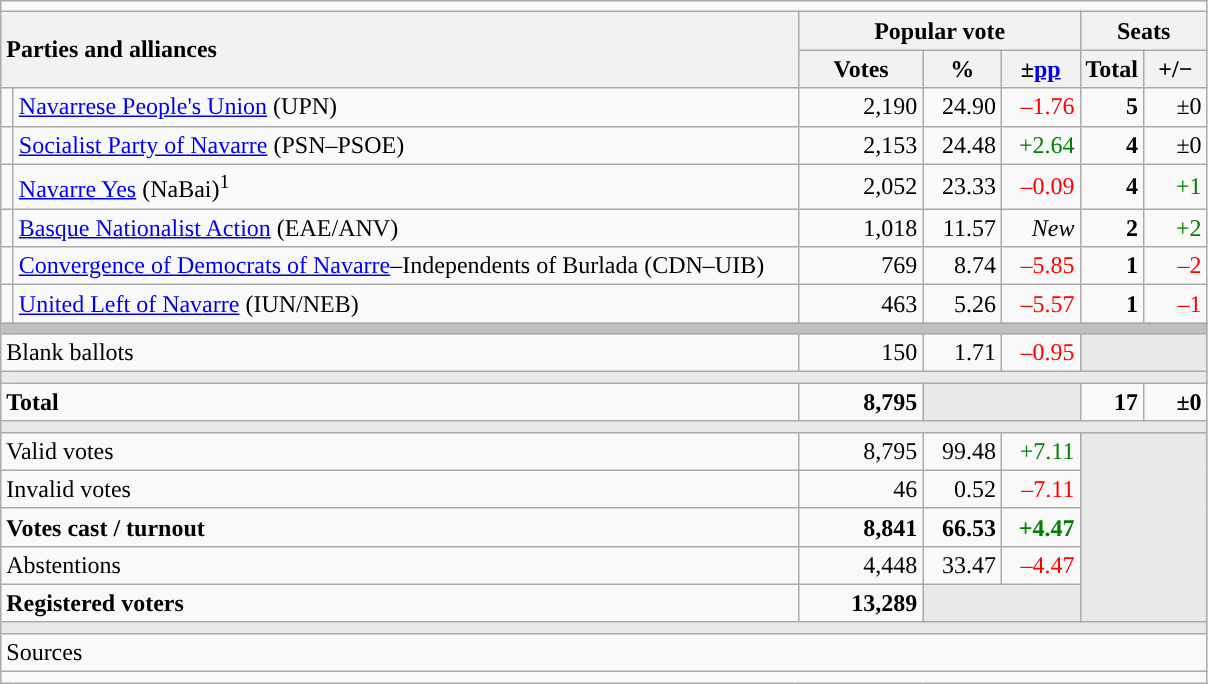<table class="wikitable" style="text-align:right;">
<tr>
<td colspan="7"></td>
</tr>
<tr>
<th style="text-align:left;" rowspan="2" colspan="2" width="525">Parties and alliances</th>
<th colspan="3">Popular vote</th>
<th colspan="2">Seats</th>
</tr>
<tr>
<th width="75">Votes</th>
<th width="45">%</th>
<th width="45">±<a href='#'>pp</a></th>
<th width="35">Total</th>
<th width="35">+/−</th>
</tr>
<tr>
<td width="1" style="color:inherit;background:"></td>
<td align="left"><a href='#'>Navarrese People's Union</a> (UPN)</td>
<td>2,190</td>
<td>24.90</td>
<td style="color:red;">–1.76</td>
<td><strong>5</strong></td>
<td>±0</td>
</tr>
<tr>
<td style="color:inherit;background:"></td>
<td align="left"><a href='#'>Socialist Party of Navarre</a> (PSN–PSOE)</td>
<td>2,153</td>
<td>24.48</td>
<td style="color:green;">+2.64</td>
<td><strong>4</strong></td>
<td>±0</td>
</tr>
<tr>
<td style="color:inherit;background:"></td>
<td align="left"><a href='#'>Navarre Yes</a> (NaBai)<sup>1</sup></td>
<td>2,052</td>
<td>23.33</td>
<td style="color:red;">–0.09</td>
<td><strong>4</strong></td>
<td style="color:green;">+1</td>
</tr>
<tr>
<td style="color:inherit;background:"></td>
<td align="left"><a href='#'>Basque Nationalist Action</a> (EAE/ANV)</td>
<td>1,018</td>
<td>11.57</td>
<td><em>New</em></td>
<td><strong>2</strong></td>
<td style="color:green;">+2</td>
</tr>
<tr>
<td style="color:inherit;background:"></td>
<td align="left"><a href='#'>Convergence of Democrats of Navarre</a>–Independents of Burlada (CDN–UIB)</td>
<td>769</td>
<td>8.74</td>
<td style="color:red;">–5.85</td>
<td><strong>1</strong></td>
<td style="color:red;">–2</td>
</tr>
<tr>
<td style="color:inherit;background:"></td>
<td align="left"><a href='#'>United Left of Navarre</a> (IUN/NEB)</td>
<td>463</td>
<td>5.26</td>
<td style="color:red;">–5.57</td>
<td><strong>1</strong></td>
<td style="color:red;">–1</td>
</tr>
<tr>
<td colspan="7" bgcolor="#C0C0C0"></td>
</tr>
<tr>
<td align="left" colspan="2">Blank ballots</td>
<td>150</td>
<td>1.71</td>
<td style="color:red;">–0.95</td>
<td bgcolor="#E9E9E9" colspan="2"></td>
</tr>
<tr>
<td colspan="7" bgcolor="#E9E9E9"></td>
</tr>
<tr style="font-weight:bold;">
<td align="left" colspan="2">Total</td>
<td>8,795</td>
<td bgcolor="#E9E9E9" colspan="2"></td>
<td>17</td>
<td>±0</td>
</tr>
<tr>
<td colspan="7" bgcolor="#E9E9E9"></td>
</tr>
<tr>
<td align="left" colspan="2">Valid votes</td>
<td>8,795</td>
<td>99.48</td>
<td style="color:green;">+7.11</td>
<td bgcolor="#E9E9E9" colspan="2" rowspan="5"></td>
</tr>
<tr>
<td align="left" colspan="2">Invalid votes</td>
<td>46</td>
<td>0.52</td>
<td style="color:red;">–7.11</td>
</tr>
<tr style="font-weight:bold;">
<td align="left" colspan="2">Votes cast / turnout</td>
<td>8,841</td>
<td>66.53</td>
<td style="color:green;">+4.47</td>
</tr>
<tr>
<td align="left" colspan="2">Abstentions</td>
<td>4,448</td>
<td>33.47</td>
<td style="color:red;">–4.47</td>
</tr>
<tr style="font-weight:bold;">
<td align="left" colspan="2">Registered voters</td>
<td>13,289</td>
<td bgcolor="#E9E9E9" colspan="2"></td>
</tr>
<tr>
<td colspan="7" bgcolor="#E9E9E9"></td>
</tr>
<tr>
<td align="left" colspan="7">Sources</td>
</tr>
<tr>
<td colspan="7" style="text-align:left; max-width:790px;"></td>
</tr>
</table>
